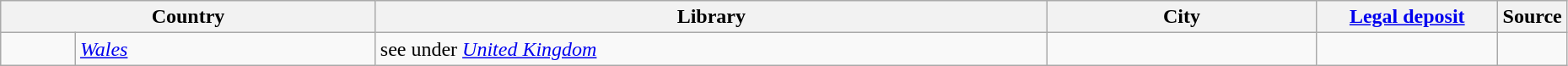<table class="wikitable" style="width:98%">
<tr>
<th colspan=2 style="width:25%">Country</th>
<th style="width:45%">Library</th>
<th style="width:18%">City</th>
<th style="width:12%"><a href='#'>Legal deposit</a></th>
<th style="width:12%">Source</th>
</tr>
<tr>
<td style="width:5%"></td>
<td><em><a href='#'>Wales</a></em></td>
<td> see under <em><a href='#'>United Kingdom</a></em></td>
<td></td>
<td></td>
<td></td>
</tr>
</table>
